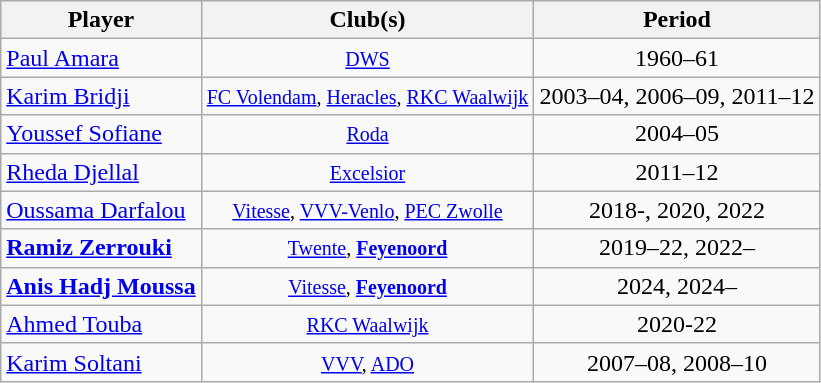<table class="wikitable collapsible collapsed" style="text-align:center">
<tr>
<th scope="col">Player</th>
<th scope="col" class="unsortable">Club(s)</th>
<th scope="col">Period</th>
</tr>
<tr>
<td align="left"><a href='#'>Paul Amara</a></td>
<td><small><a href='#'>DWS</a></small></td>
<td>1960–61</td>
</tr>
<tr>
<td align="left"><a href='#'>Karim Bridji</a></td>
<td><small><a href='#'>FC Volendam</a>, <a href='#'>Heracles</a>, <a href='#'>RKC Waalwijk</a></small></td>
<td>2003–04, 2006–09, 2011–12</td>
</tr>
<tr>
<td align="left"><a href='#'>Youssef Sofiane</a></td>
<td><small><a href='#'>Roda</a></small></td>
<td>2004–05</td>
</tr>
<tr>
<td align="left"><a href='#'>Rheda Djellal</a></td>
<td><small><a href='#'>Excelsior</a></small></td>
<td>2011–12</td>
</tr>
<tr>
<td align="left"><a href='#'>Oussama Darfalou</a></td>
<td><small><a href='#'>Vitesse</a>, <a href='#'>VVV-Venlo</a>, <a href='#'>PEC Zwolle</a></small></td>
<td>2018-, 2020, 2022</td>
</tr>
<tr>
<td align="left"><strong><a href='#'>Ramiz Zerrouki</a></strong></td>
<td><small><a href='#'>Twente</a>, <strong><a href='#'>Feyenoord</a></strong></small></td>
<td>2019–22, 2022–</td>
</tr>
<tr>
<td align="left"><strong><a href='#'>Anis Hadj Moussa</a></strong></td>
<td><small><a href='#'>Vitesse</a>, <strong><a href='#'>Feyenoord</a></strong></small></td>
<td>2024, 2024–</td>
</tr>
<tr>
<td align="left"><a href='#'>Ahmed Touba</a></td>
<td><small><a href='#'>RKC Waalwijk</a></small></td>
<td>2020-22</td>
</tr>
<tr>
<td align="left"><a href='#'>Karim Soltani</a></td>
<td><small><a href='#'>VVV</a>, <a href='#'>ADO</a></small></td>
<td>2007–08, 2008–10</td>
</tr>
</table>
